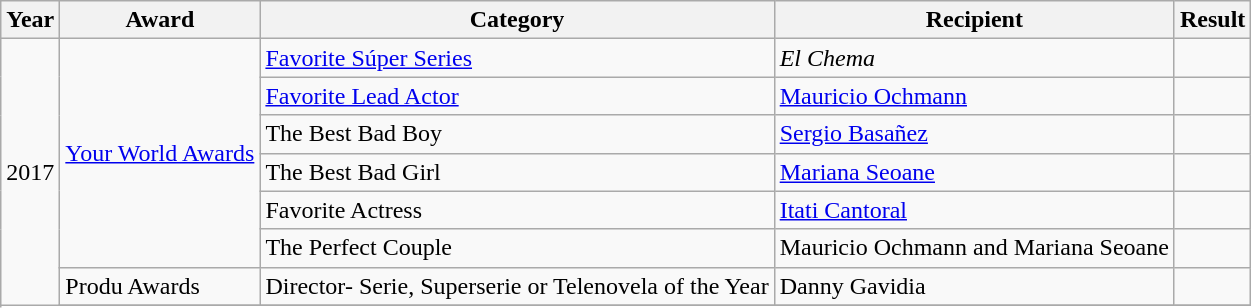<table class="wikitable plainrowheaders">
<tr>
<th scope="col">Year</th>
<th scope="col">Award</th>
<th scope="col">Category</th>
<th scope="col">Recipient</th>
<th scope="col">Result</th>
</tr>
<tr>
<td rowspan="9">2017</td>
<td rowspan="6"><a href='#'>Your World Awards</a></td>
<td><a href='#'>Favorite Súper Series</a></td>
<td><em>El Chema</em></td>
<td></td>
</tr>
<tr>
<td><a href='#'>Favorite Lead Actor</a></td>
<td><a href='#'>Mauricio Ochmann</a></td>
<td></td>
</tr>
<tr>
<td>The Best Bad Boy</td>
<td><a href='#'>Sergio Basañez</a></td>
<td></td>
</tr>
<tr>
<td>The Best Bad Girl</td>
<td><a href='#'>Mariana Seoane</a></td>
<td></td>
</tr>
<tr>
<td>Favorite Actress</td>
<td><a href='#'>Itati Cantoral</a></td>
<td></td>
</tr>
<tr>
<td>The Perfect Couple</td>
<td>Mauricio Ochmann and Mariana Seoane</td>
<td></td>
</tr>
<tr>
<td rowspan="1">Produ Awards</td>
<td>Director- Serie, Superserie or Telenovela of the Year</td>
<td>Danny Gavidia</td>
<td></td>
</tr>
<tr>
</tr>
</table>
